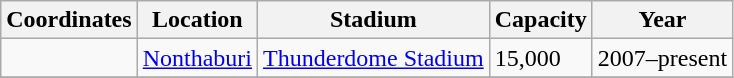<table class="wikitable sortable">
<tr>
<th>Coordinates</th>
<th>Location</th>
<th>Stadium</th>
<th>Capacity</th>
<th>Year</th>
</tr>
<tr>
<td></td>
<td><a href='#'>Nonthaburi</a></td>
<td><a href='#'>Thunderdome Stadium</a></td>
<td>15,000</td>
<td>2007–present</td>
</tr>
<tr>
</tr>
</table>
